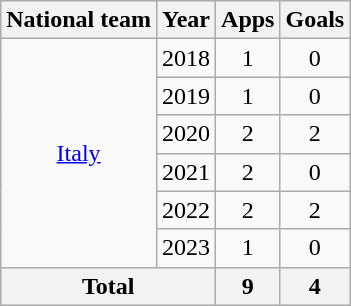<table class="wikitable" style="text-align:center">
<tr>
<th>National team</th>
<th>Year</th>
<th>Apps</th>
<th>Goals</th>
</tr>
<tr>
<td rowspan="6"><a href='#'>Italy</a></td>
<td>2018</td>
<td>1</td>
<td>0</td>
</tr>
<tr>
<td>2019</td>
<td>1</td>
<td>0</td>
</tr>
<tr>
<td>2020</td>
<td>2</td>
<td>2</td>
</tr>
<tr>
<td>2021</td>
<td>2</td>
<td>0</td>
</tr>
<tr>
<td>2022</td>
<td>2</td>
<td>2</td>
</tr>
<tr>
<td>2023</td>
<td>1</td>
<td>0</td>
</tr>
<tr>
<th colspan="2">Total</th>
<th>9</th>
<th>4</th>
</tr>
</table>
